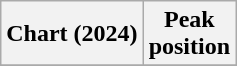<table class="wikitable sortable plainrowheaders" style="text-align:center">
<tr>
<th scope="col">Chart (2024)</th>
<th scope="col">Peak<br>position</th>
</tr>
<tr>
</tr>
</table>
